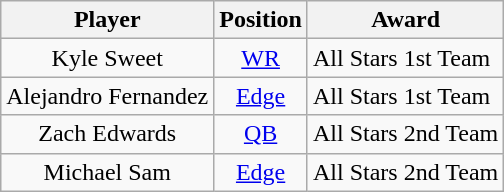<table class="wikitable">
<tr>
<th>Player</th>
<th>Position</th>
<th>Award</th>
</tr>
<tr>
<td align="center">Kyle Sweet </td>
<td align="center"><a href='#'>WR</a></td>
<td>All Stars 1st Team</td>
</tr>
<tr>
<td align="center">Alejandro Fernandez </td>
<td align="center"><a href='#'>Edge</a></td>
<td>All Stars 1st Team</td>
</tr>
<tr>
<td align="center">Zach Edwards </td>
<td align="center"><a href='#'>QB</a></td>
<td>All Stars 2nd Team</td>
</tr>
<tr>
<td align="center">Michael Sam </td>
<td align="center"><a href='#'>Edge</a></td>
<td>All Stars 2nd Team</td>
</tr>
</table>
